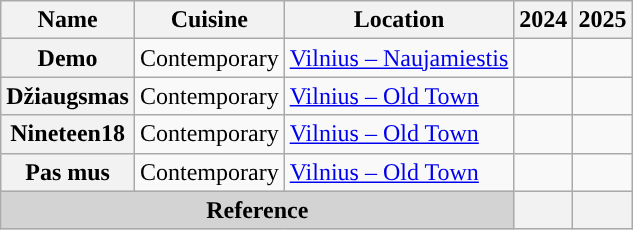<table class="wikitable sortable plainrowheaders" style="text-align:left;"">
<tr>
<th scope="col">Name</th>
<th scope="col">Cuisine</th>
<th scope="col">Location</th>
<th scope="col">2024</th>
<th scope="col">2025</th>
</tr>
<tr>
<th scope="row">Demo</th>
<td>Contemporary</td>
<td><a href='#'>Vilnius – Naujamiestis</a></td>
<td></td>
<td></td>
</tr>
<tr>
<th scope="row">Džiaugsmas</th>
<td>Contemporary</td>
<td><a href='#'>Vilnius – Old Town</a></td>
<td></td>
<td></td>
</tr>
<tr>
<th scope="row">Nineteen18</th>
<td>Contemporary</td>
<td><a href='#'>Vilnius – Old Town</a></td>
<td></td>
<td></td>
</tr>
<tr>
<th scope="row">Pas mus</th>
<td>Contemporary</td>
<td><a href='#'>Vilnius – Old Town</a></td>
<td></td>
<td></td>
</tr>
<tr>
<th colspan="3" style="text-align: center;background: lightgray;">Reference</th>
<th></th>
<th></th>
</tr>
</table>
